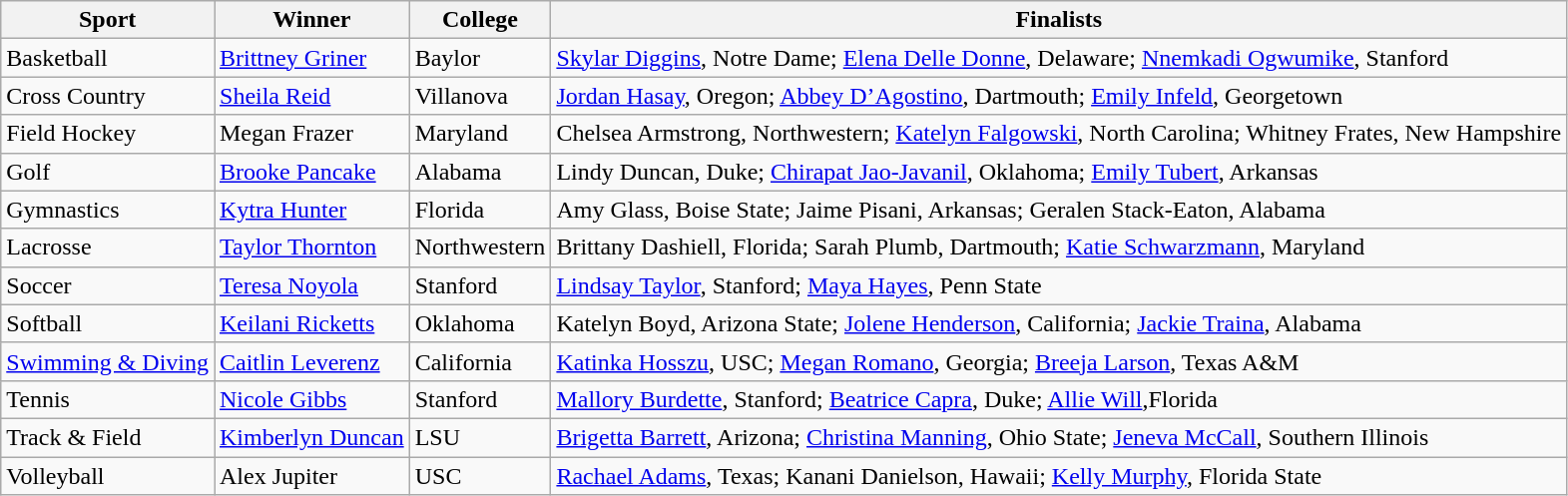<table class="wikitable">
<tr>
<th>Sport</th>
<th>Winner</th>
<th>College</th>
<th>Finalists</th>
</tr>
<tr>
<td>Basketball</td>
<td><a href='#'>Brittney Griner</a></td>
<td>Baylor</td>
<td><a href='#'>Skylar Diggins</a>, Notre Dame; <a href='#'>Elena Delle Donne</a>, Delaware; <a href='#'>Nnemkadi Ogwumike</a>, Stanford</td>
</tr>
<tr>
<td>Cross Country</td>
<td><a href='#'>Sheila Reid</a></td>
<td>Villanova</td>
<td><a href='#'>Jordan Hasay</a>, Oregon; <a href='#'>Abbey D’Agostino</a>, Dartmouth; <a href='#'>Emily Infeld</a>, Georgetown</td>
</tr>
<tr>
<td>Field Hockey</td>
<td>Megan Frazer</td>
<td>Maryland</td>
<td>Chelsea Armstrong, Northwestern; <a href='#'>Katelyn Falgowski</a>, North Carolina; Whitney Frates, New Hampshire</td>
</tr>
<tr>
<td>Golf</td>
<td><a href='#'>Brooke Pancake</a></td>
<td>Alabama</td>
<td>Lindy Duncan, Duke; <a href='#'>Chirapat Jao-Javanil</a>, Oklahoma; <a href='#'>Emily Tubert</a>, Arkansas</td>
</tr>
<tr>
<td>Gymnastics</td>
<td><a href='#'>Kytra Hunter</a></td>
<td>Florida</td>
<td>Amy Glass, Boise State; Jaime Pisani, Arkansas; Geralen Stack-Eaton, Alabama</td>
</tr>
<tr>
<td>Lacrosse</td>
<td><a href='#'>Taylor Thornton</a></td>
<td>Northwestern</td>
<td>Brittany Dashiell, Florida; Sarah Plumb, Dartmouth; <a href='#'>Katie Schwarzmann</a>, Maryland</td>
</tr>
<tr>
<td>Soccer</td>
<td><a href='#'>Teresa Noyola</a></td>
<td>Stanford</td>
<td><a href='#'>Lindsay Taylor</a>, Stanford; <a href='#'>Maya Hayes</a>, Penn State</td>
</tr>
<tr>
<td>Softball</td>
<td><a href='#'>Keilani Ricketts</a></td>
<td>Oklahoma</td>
<td>Katelyn Boyd, Arizona State; <a href='#'>Jolene Henderson</a>, California; <a href='#'>Jackie Traina</a>, Alabama</td>
</tr>
<tr>
<td><a href='#'>Swimming & Diving</a></td>
<td><a href='#'>Caitlin Leverenz</a></td>
<td>California</td>
<td><a href='#'>Katinka Hosszu</a>, USC; <a href='#'>Megan Romano</a>, Georgia; <a href='#'>Breeja Larson</a>, Texas A&M</td>
</tr>
<tr>
<td>Tennis</td>
<td><a href='#'>Nicole Gibbs</a></td>
<td>Stanford</td>
<td><a href='#'>Mallory Burdette</a>, Stanford; <a href='#'>Beatrice Capra</a>, Duke; <a href='#'>Allie Will</a>,Florida</td>
</tr>
<tr>
<td>Track & Field</td>
<td><a href='#'>Kimberlyn Duncan</a></td>
<td>LSU</td>
<td><a href='#'>Brigetta Barrett</a>, Arizona; <a href='#'>Christina Manning</a>, Ohio State; <a href='#'>Jeneva McCall</a>, Southern Illinois</td>
</tr>
<tr>
<td>Volleyball</td>
<td>Alex Jupiter</td>
<td>USC</td>
<td><a href='#'>Rachael Adams</a>, Texas; Kanani Danielson, Hawaii; <a href='#'>Kelly Murphy</a>, Florida State</td>
</tr>
</table>
